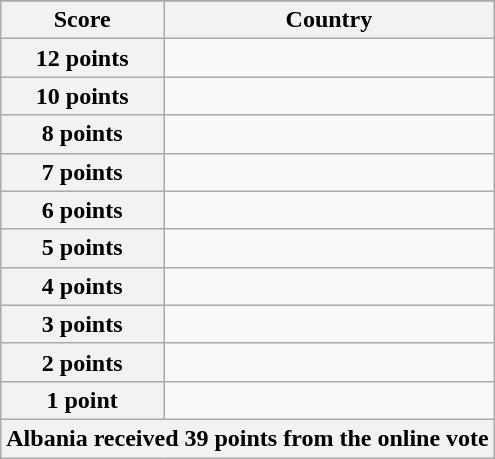<table class="wikitable">
<tr>
</tr>
<tr>
<th scope="col" width="33%">Score</th>
<th scope="col">Country</th>
</tr>
<tr>
<th scope="row">12 points</th>
<td></td>
</tr>
<tr>
<th scope="row">10 points</th>
<td></td>
</tr>
<tr>
<th scope="row">8 points</th>
<td></td>
</tr>
<tr>
<th scope="row">7 points</th>
<td></td>
</tr>
<tr>
<th scope="row">6 points</th>
<td></td>
</tr>
<tr>
<th scope="row">5 points</th>
<td></td>
</tr>
<tr>
<th scope="row">4 points</th>
<td></td>
</tr>
<tr>
<th scope="row">3 points</th>
<td></td>
</tr>
<tr>
<th scope="row">2 points</th>
<td></td>
</tr>
<tr>
<th scope="row">1 point</th>
<td></td>
</tr>
<tr>
<th colspan="2">Albania received 39 points from the online vote</th>
</tr>
</table>
